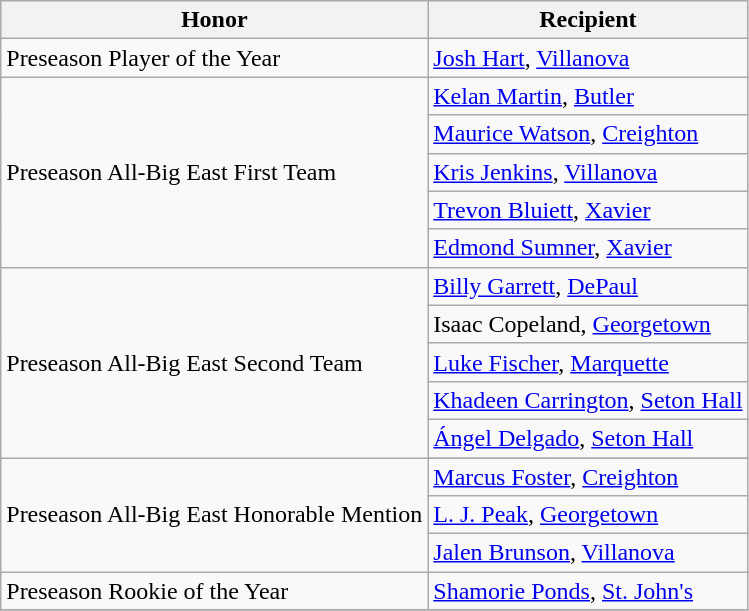<table class="wikitable" border="1">
<tr>
<th>Honor</th>
<th>Recipient</th>
</tr>
<tr>
<td>Preseason Player of the Year</td>
<td><a href='#'>Josh Hart</a>, <a href='#'>Villanova</a></td>
</tr>
<tr>
<td rowspan=5 valign=middle>Preseason All-Big East First Team</td>
<td><a href='#'>Kelan Martin</a>, <a href='#'>Butler</a></td>
</tr>
<tr>
<td><a href='#'>Maurice Watson</a>, <a href='#'>Creighton</a></td>
</tr>
<tr>
<td><a href='#'>Kris Jenkins</a>, <a href='#'>Villanova</a></td>
</tr>
<tr>
<td><a href='#'>Trevon Bluiett</a>, <a href='#'>Xavier</a></td>
</tr>
<tr>
<td><a href='#'>Edmond Sumner</a>, <a href='#'>Xavier</a></td>
</tr>
<tr>
<td rowspan=5 valign=middle>Preseason All-Big East Second Team</td>
<td><a href='#'>Billy Garrett</a>, <a href='#'>DePaul</a></td>
</tr>
<tr>
<td>Isaac Copeland, <a href='#'>Georgetown</a></td>
</tr>
<tr>
<td><a href='#'>Luke Fischer</a>, <a href='#'>Marquette</a></td>
</tr>
<tr>
<td><a href='#'>Khadeen Carrington</a>, <a href='#'>Seton Hall</a></td>
</tr>
<tr>
<td><a href='#'>Ángel Delgado</a>, <a href='#'>Seton Hall</a></td>
</tr>
<tr>
<td rowspan=4 valign=middle>Preseason All-Big East Honorable Mention</td>
</tr>
<tr>
<td><a href='#'>Marcus Foster</a>, <a href='#'>Creighton</a></td>
</tr>
<tr>
<td><a href='#'>L. J. Peak</a>, <a href='#'>Georgetown</a></td>
</tr>
<tr>
<td><a href='#'>Jalen Brunson</a>, <a href='#'>Villanova</a></td>
</tr>
<tr>
<td rowspan=1 valign=middle>Preseason Rookie of the Year</td>
<td><a href='#'>Shamorie Ponds</a>, <a href='#'>St. John's</a></td>
</tr>
<tr>
</tr>
</table>
